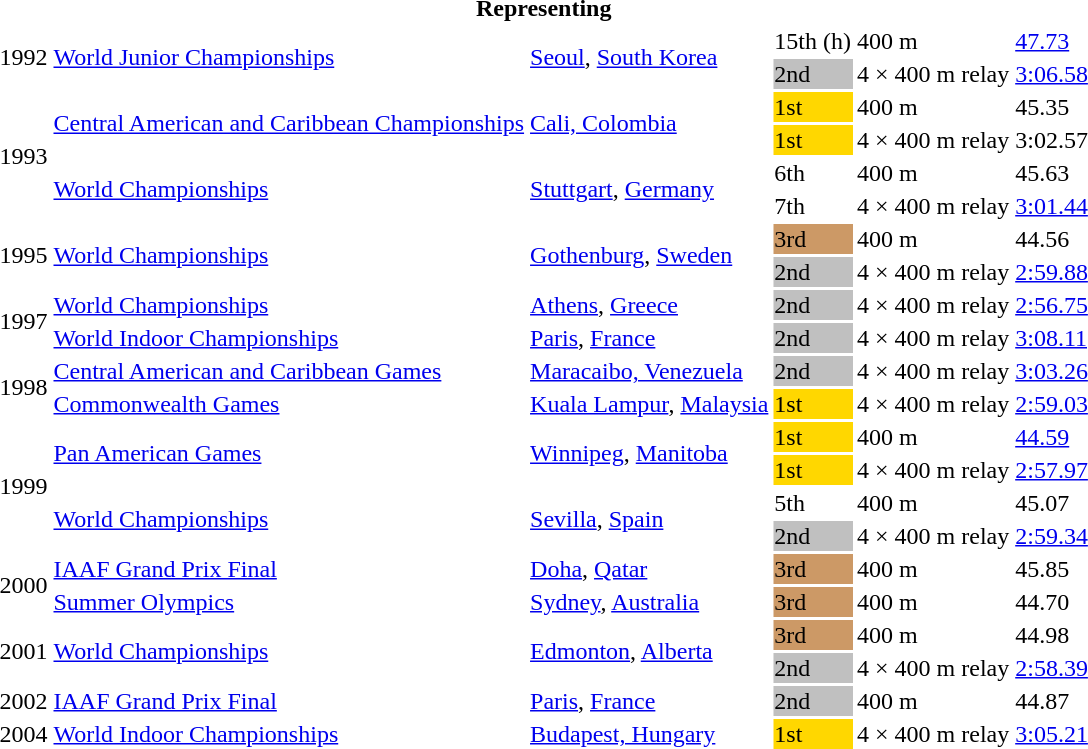<table>
<tr>
<th colspan="6">Representing </th>
</tr>
<tr>
<td rowspan=2>1992</td>
<td rowspan=2><a href='#'>World Junior Championships</a></td>
<td rowspan=2><a href='#'>Seoul</a>, <a href='#'>South Korea</a></td>
<td>15th (h)</td>
<td>400 m</td>
<td><a href='#'>47.73</a></td>
</tr>
<tr>
<td bgcolor=silver>2nd</td>
<td>4 × 400 m relay</td>
<td><a href='#'>3:06.58</a></td>
</tr>
<tr>
<td rowspan=4>1993</td>
<td rowspan=2><a href='#'>Central American and Caribbean Championships</a></td>
<td rowspan=2><a href='#'>Cali, Colombia</a></td>
<td bgcolor="gold">1st</td>
<td>400 m</td>
<td>45.35</td>
</tr>
<tr>
<td bgcolor="gold">1st</td>
<td>4 × 400 m relay</td>
<td>3:02.57</td>
</tr>
<tr>
<td rowspan=2><a href='#'>World Championships</a></td>
<td rowspan=2><a href='#'>Stuttgart</a>, <a href='#'>Germany</a></td>
<td>6th</td>
<td>400 m</td>
<td>45.63</td>
</tr>
<tr>
<td>7th</td>
<td>4 × 400 m relay</td>
<td><a href='#'>3:01.44</a></td>
</tr>
<tr>
<td rowspan=2>1995</td>
<td rowspan=2><a href='#'>World Championships</a></td>
<td rowspan=2><a href='#'>Gothenburg</a>, <a href='#'>Sweden</a></td>
<td bgcolor="cc9966">3rd</td>
<td>400 m</td>
<td>44.56</td>
</tr>
<tr>
<td bgcolor="silver">2nd</td>
<td>4 × 400 m relay</td>
<td><a href='#'>2:59.88</a></td>
</tr>
<tr>
<td rowspan=2>1997</td>
<td><a href='#'>World Championships</a></td>
<td><a href='#'>Athens</a>, <a href='#'>Greece</a></td>
<td bgcolor="silver">2nd</td>
<td>4 × 400 m relay</td>
<td><a href='#'>2:56.75</a></td>
</tr>
<tr>
<td><a href='#'>World Indoor Championships</a></td>
<td><a href='#'>Paris</a>, <a href='#'>France</a></td>
<td bgcolor="silver">2nd</td>
<td>4 × 400 m relay</td>
<td><a href='#'>3:08.11</a></td>
</tr>
<tr>
<td rowspan=2>1998</td>
<td><a href='#'>Central American and Caribbean Games</a></td>
<td><a href='#'>Maracaibo, Venezuela</a></td>
<td bgcolor=silver>2nd</td>
<td>4 × 400 m relay</td>
<td><a href='#'>3:03.26</a></td>
</tr>
<tr>
<td><a href='#'>Commonwealth Games</a></td>
<td><a href='#'>Kuala Lampur</a>, <a href='#'>Malaysia</a></td>
<td bgcolor="gold">1st</td>
<td>4 × 400 m relay</td>
<td><a href='#'>2:59.03</a></td>
</tr>
<tr>
<td rowspan=4>1999</td>
<td rowspan=2><a href='#'>Pan American Games</a></td>
<td rowspan=2><a href='#'>Winnipeg</a>, <a href='#'>Manitoba</a></td>
<td bgcolor="gold">1st</td>
<td>400 m</td>
<td><a href='#'>44.59</a></td>
</tr>
<tr>
<td bgcolor="gold">1st</td>
<td>4 × 400 m relay</td>
<td><a href='#'>2:57.97</a></td>
</tr>
<tr>
<td rowspan=2><a href='#'>World Championships</a></td>
<td rowspan=2><a href='#'>Sevilla</a>, <a href='#'>Spain</a></td>
<td>5th</td>
<td>400 m</td>
<td>45.07</td>
</tr>
<tr>
<td bgcolor="silver">2nd</td>
<td>4 × 400 m relay</td>
<td><a href='#'>2:59.34</a></td>
</tr>
<tr>
<td rowspan=2>2000</td>
<td><a href='#'>IAAF Grand Prix Final</a></td>
<td><a href='#'>Doha</a>, <a href='#'>Qatar</a></td>
<td bgcolor="cc9966">3rd</td>
<td>400 m</td>
<td>45.85</td>
</tr>
<tr>
<td><a href='#'>Summer Olympics</a></td>
<td><a href='#'>Sydney</a>, <a href='#'>Australia</a></td>
<td bgcolor="cc9966">3rd</td>
<td>400 m</td>
<td>44.70</td>
</tr>
<tr>
<td rowspan=2>2001</td>
<td rowspan=2><a href='#'>World Championships</a></td>
<td rowspan=2><a href='#'>Edmonton</a>, <a href='#'>Alberta</a></td>
<td bgcolor="cc9966">3rd</td>
<td>400 m</td>
<td>44.98</td>
</tr>
<tr>
<td bgcolor="silver">2nd</td>
<td>4 × 400 m relay</td>
<td><a href='#'>2:58.39</a></td>
</tr>
<tr>
<td>2002</td>
<td><a href='#'>IAAF Grand Prix Final</a></td>
<td><a href='#'>Paris</a>, <a href='#'>France</a></td>
<td bgcolor="silver">2nd</td>
<td>400 m</td>
<td>44.87</td>
</tr>
<tr>
<td>2004</td>
<td><a href='#'>World Indoor Championships</a></td>
<td><a href='#'>Budapest, Hungary</a></td>
<td bgcolor="gold">1st</td>
<td>4 × 400 m relay</td>
<td><a href='#'>3:05.21</a></td>
</tr>
</table>
